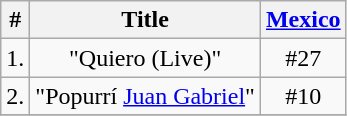<table class="wikitable">
<tr>
<th>#</th>
<th>Title</th>
<th><a href='#'>Mexico</a></th>
</tr>
<tr>
<td>1.</td>
<td align="center">"Quiero (Live)"</td>
<td align="center">#27</td>
</tr>
<tr>
<td>2.</td>
<td align="center">"Popurrí <a href='#'>Juan Gabriel</a>"</td>
<td align="center">#10</td>
</tr>
<tr>
</tr>
</table>
